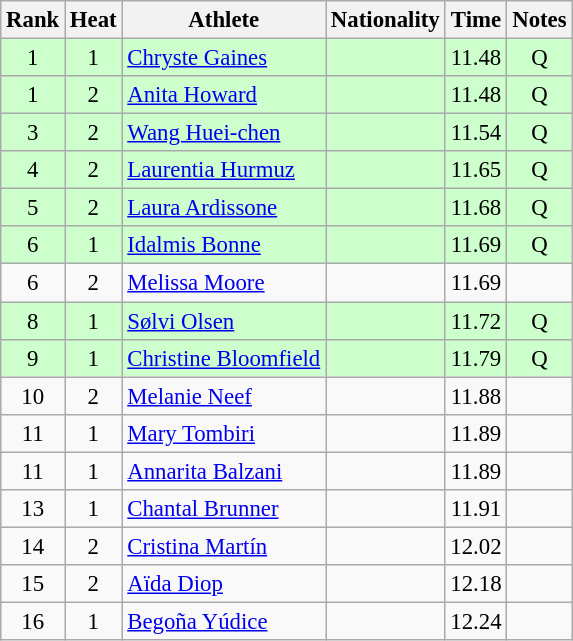<table class="wikitable sortable" style="text-align:center;font-size:95%">
<tr>
<th>Rank</th>
<th>Heat</th>
<th>Athlete</th>
<th>Nationality</th>
<th>Time</th>
<th>Notes</th>
</tr>
<tr bgcolor=ccffcc>
<td>1</td>
<td>1</td>
<td align="left"><a href='#'>Chryste Gaines</a></td>
<td align=left></td>
<td>11.48</td>
<td>Q</td>
</tr>
<tr bgcolor=ccffcc>
<td>1</td>
<td>2</td>
<td align="left"><a href='#'>Anita Howard</a></td>
<td align=left></td>
<td>11.48</td>
<td>Q</td>
</tr>
<tr bgcolor=ccffcc>
<td>3</td>
<td>2</td>
<td align="left"><a href='#'>Wang Huei-chen</a></td>
<td align=left></td>
<td>11.54</td>
<td>Q</td>
</tr>
<tr bgcolor=ccffcc>
<td>4</td>
<td>2</td>
<td align="left"><a href='#'>Laurentia Hurmuz</a></td>
<td align=left></td>
<td>11.65</td>
<td>Q</td>
</tr>
<tr bgcolor=ccffcc>
<td>5</td>
<td>2</td>
<td align="left"><a href='#'>Laura Ardissone</a></td>
<td align=left></td>
<td>11.68</td>
<td>Q</td>
</tr>
<tr bgcolor=ccffcc>
<td>6</td>
<td>1</td>
<td align="left"><a href='#'>Idalmis Bonne</a></td>
<td align=left></td>
<td>11.69</td>
<td>Q</td>
</tr>
<tr>
<td>6</td>
<td>2</td>
<td align="left"><a href='#'>Melissa Moore</a></td>
<td align=left></td>
<td>11.69</td>
<td></td>
</tr>
<tr bgcolor=ccffcc>
<td>8</td>
<td>1</td>
<td align="left"><a href='#'>Sølvi Olsen</a></td>
<td align=left></td>
<td>11.72</td>
<td>Q</td>
</tr>
<tr bgcolor=ccffcc>
<td>9</td>
<td>1</td>
<td align="left"><a href='#'>Christine Bloomfield</a></td>
<td align=left></td>
<td>11.79</td>
<td>Q</td>
</tr>
<tr>
<td>10</td>
<td>2</td>
<td align="left"><a href='#'>Melanie Neef</a></td>
<td align=left></td>
<td>11.88</td>
<td></td>
</tr>
<tr>
<td>11</td>
<td>1</td>
<td align="left"><a href='#'>Mary Tombiri</a></td>
<td align=left></td>
<td>11.89</td>
<td></td>
</tr>
<tr>
<td>11</td>
<td>1</td>
<td align="left"><a href='#'>Annarita Balzani</a></td>
<td align=left></td>
<td>11.89</td>
<td></td>
</tr>
<tr>
<td>13</td>
<td>1</td>
<td align="left"><a href='#'>Chantal Brunner</a></td>
<td align=left></td>
<td>11.91</td>
<td></td>
</tr>
<tr>
<td>14</td>
<td>2</td>
<td align="left"><a href='#'>Cristina Martín</a></td>
<td align=left></td>
<td>12.02</td>
<td></td>
</tr>
<tr>
<td>15</td>
<td>2</td>
<td align="left"><a href='#'>Aïda Diop</a></td>
<td align=left></td>
<td>12.18</td>
<td></td>
</tr>
<tr>
<td>16</td>
<td>1</td>
<td align="left"><a href='#'>Begoña Yúdice</a></td>
<td align=left></td>
<td>12.24</td>
<td></td>
</tr>
</table>
